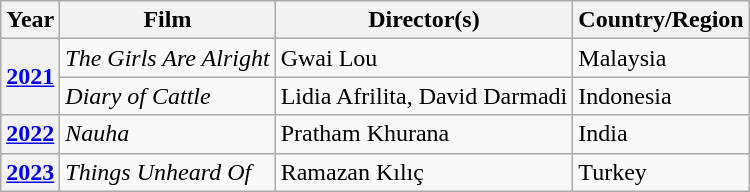<table class="plainrowheaders wikitable">
<tr>
<th>Year</th>
<th>Film</th>
<th>Director(s)</th>
<th>Country/Region</th>
</tr>
<tr>
<th scope="row" rowspan="2"><a href='#'>2021</a></th>
<td><em>The Girls Are Alright</em></td>
<td>Gwai Lou</td>
<td>Malaysia</td>
</tr>
<tr>
<td><em>Diary of Cattle</em></td>
<td>Lidia Afrilita, David Darmadi</td>
<td>Indonesia</td>
</tr>
<tr>
<th scope="row"><a href='#'>2022</a></th>
<td><em>Nauha</em></td>
<td>Pratham Khurana</td>
<td>India</td>
</tr>
<tr>
<th scope="row"><a href='#'>2023</a></th>
<td><em>Things Unheard Of</em></td>
<td>Ramazan Kılıç</td>
<td>Turkey</td>
</tr>
</table>
